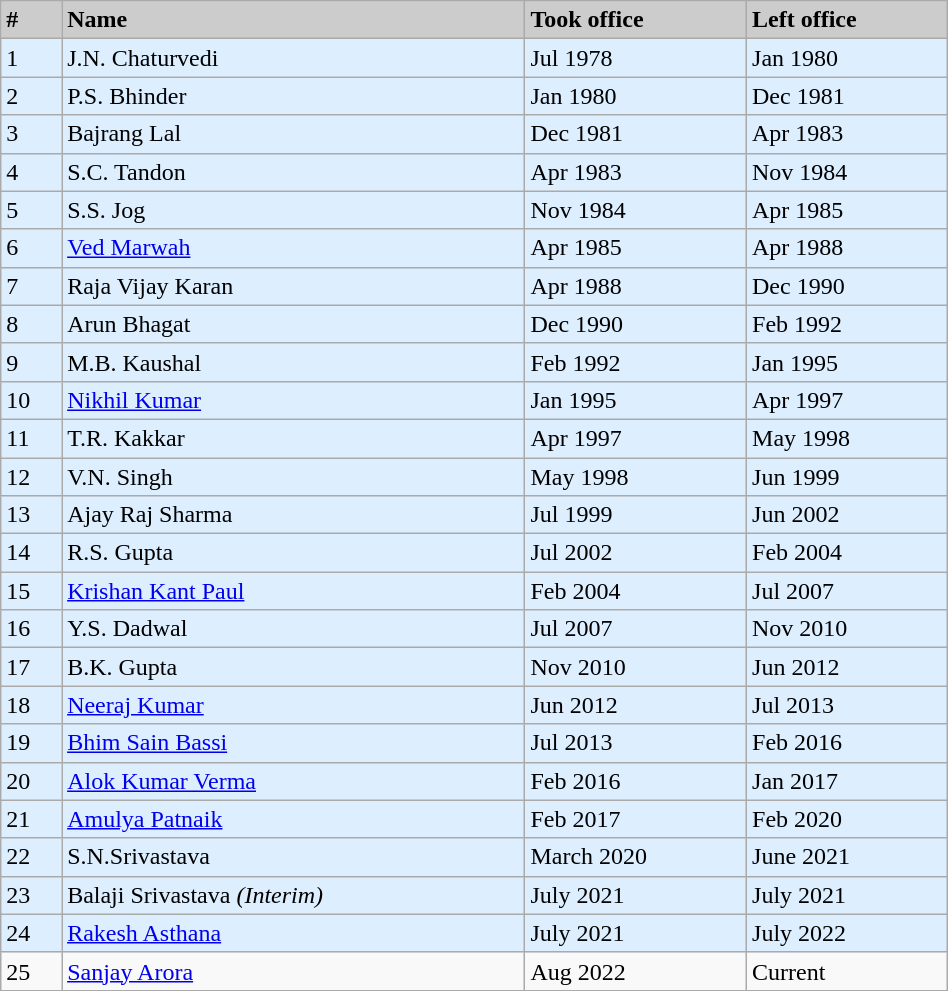<table class="wikitable" width=50%>
<tr>
<td bgcolor=#cccccc><strong>#</strong></td>
<td bgcolor=#cccccc><strong>Name</strong></td>
<td bgcolor=#cccccc><strong>Took office</strong></td>
<td bgcolor=#cccccc><strong>Left office</strong></td>
</tr>
<tr>
<td bgcolor=#DDEEFF>1</td>
<td bgcolor=#DDEEFF>J.N. Chaturvedi</td>
<td bgcolor=#DDEEFF>Jul 1978</td>
<td bgcolor=#DDEEFF>Jan 1980</td>
</tr>
<tr>
<td bgcolor=#DDEEFF>2</td>
<td bgcolor=#DDEEFF>P.S. Bhinder</td>
<td bgcolor=#DDEEFF>Jan 1980</td>
<td bgcolor=#DDEEFF>Dec 1981</td>
</tr>
<tr>
<td bgcolor=#DDEEFF>3</td>
<td bgcolor=#DDEEFF>Bajrang Lal</td>
<td bgcolor=#DDEEFF>Dec 1981</td>
<td bgcolor=#DDEEFF>Apr 1983</td>
</tr>
<tr>
<td bgcolor=#DDEEFF>4</td>
<td bgcolor=#DDEEFF>S.C. Tandon</td>
<td bgcolor=#DDEEFF>Apr 1983</td>
<td bgcolor=#DDEEFF>Nov 1984</td>
</tr>
<tr>
<td bgcolor=#DDEEFF>5</td>
<td bgcolor=#DDEEFF>S.S. Jog</td>
<td bgcolor=#DDEEFF>Nov 1984</td>
<td bgcolor=#DDEEFF>Apr 1985</td>
</tr>
<tr>
<td bgcolor=#DDEEFF>6</td>
<td bgcolor=#DDEEFF><a href='#'>Ved Marwah</a></td>
<td bgcolor=#DDEEFF>Apr 1985</td>
<td bgcolor=#DDEEFF>Apr 1988</td>
</tr>
<tr>
<td bgcolor=#DDEEFF>7</td>
<td bgcolor=#DDEEFF>Raja Vijay Karan</td>
<td bgcolor=#DDEEFF>Apr 1988</td>
<td bgcolor=#DDEEFF>Dec 1990</td>
</tr>
<tr>
<td bgcolor=#DDEEFF>8</td>
<td bgcolor=#DDEEFF>Arun Bhagat</td>
<td bgcolor=#DDEEFF>Dec 1990</td>
<td bgcolor=#DDEEFF>Feb 1992</td>
</tr>
<tr>
<td bgcolor=#DDEEFF>9</td>
<td bgcolor=#DDEEFF>M.B. Kaushal</td>
<td bgcolor=#DDEEFF>Feb 1992</td>
<td bgcolor=#DDEEFF>Jan 1995</td>
</tr>
<tr>
<td bgcolor=#DDEEFF>10</td>
<td bgcolor=#DDEEFF><a href='#'>Nikhil Kumar</a></td>
<td bgcolor=#DDEEFF>Jan 1995</td>
<td bgcolor=#DDEEFF>Apr 1997</td>
</tr>
<tr>
<td bgcolor=#DDEEFF>11</td>
<td bgcolor=#DDEEFF>T.R. Kakkar</td>
<td bgcolor=#DDEEFF>Apr 1997</td>
<td bgcolor=#DDEEFF>May 1998</td>
</tr>
<tr>
<td bgcolor=#DDEEFF>12</td>
<td bgcolor=#DDEEFF>V.N. Singh</td>
<td bgcolor=#DDEEFF>May 1998</td>
<td bgcolor=#DDEEFF>Jun 1999</td>
</tr>
<tr>
<td bgcolor=#DDEEFF>13</td>
<td bgcolor=#DDEEFF>Ajay Raj Sharma</td>
<td bgcolor=#DDEEFF>Jul 1999</td>
<td bgcolor=#DDEEFF>Jun 2002</td>
</tr>
<tr>
<td bgcolor=#DDEEFF>14</td>
<td bgcolor=#DDEEFF>R.S. Gupta</td>
<td bgcolor=#DDEEFF>Jul 2002</td>
<td bgcolor=#DDEEFF>Feb 2004</td>
</tr>
<tr>
<td bgcolor=#DDEEFF>15</td>
<td bgcolor=#DDEEFF><a href='#'>Krishan Kant Paul</a></td>
<td bgcolor=#DDEEFF>Feb 2004</td>
<td bgcolor=#DDEEFF>Jul 2007</td>
</tr>
<tr>
<td bgcolor=#DDEEFF>16</td>
<td bgcolor=#DDEEFF>Y.S. Dadwal</td>
<td bgcolor=#DDEEFF>Jul 2007</td>
<td bgcolor=#DDEEFF>Nov 2010</td>
</tr>
<tr>
<td bgcolor=#DDEEFF>17</td>
<td bgcolor=#DDEEFF>B.K. Gupta</td>
<td bgcolor=#DDEEFF>Nov 2010</td>
<td bgcolor=#DDEEFF>Jun 2012</td>
</tr>
<tr>
<td bgcolor=#DDEEFF>18</td>
<td bgcolor=#DDEEFF><a href='#'>Neeraj Kumar</a></td>
<td bgcolor=#DDEEFF>Jun 2012</td>
<td bgcolor=#DDEEFF>Jul 2013</td>
</tr>
<tr>
<td bgcolor=#DDEEFF>19</td>
<td bgcolor=#DDEEFF><a href='#'>Bhim Sain Bassi</a></td>
<td bgcolor=#DDEEFF>Jul 2013</td>
<td bgcolor=#DDEEFF>Feb 2016</td>
</tr>
<tr>
<td bgcolor=#DDEEFF>20</td>
<td bgcolor=#DDEEFF><a href='#'>Alok Kumar Verma</a></td>
<td bgcolor=#DDEEFF>Feb 2016</td>
<td bgcolor=#DDEEFF>Jan 2017</td>
</tr>
<tr>
<td bgcolor=#DDEEFF>21</td>
<td bgcolor=#DDEEFF><a href='#'>Amulya Patnaik</a></td>
<td bgcolor=#DDEEFF>Feb 2017</td>
<td bgcolor=#DDEEFF>Feb 2020</td>
</tr>
<tr>
<td bgcolor=#DDEEFF>22</td>
<td bgcolor=#DDEEFF>S.N.Srivastava</td>
<td bgcolor=#DDEEFF>March 2020</td>
<td bgcolor=#DDEEFF>June 2021</td>
</tr>
<tr>
<td bgcolor=#DDEEFF>23</td>
<td bgcolor=#DDEEFF>Balaji Srivastava <em>(Interim)</em></td>
<td bgcolor=#DDEEFF>July 2021</td>
<td bgcolor=#DDEEFF>July 2021</td>
</tr>
<tr>
<td bgcolor=#DDEEFF>24</td>
<td bgcolor=#DDEEFF><a href='#'>Rakesh Asthana</a></td>
<td bgcolor=#DDEEFF>July 2021</td>
<td bgcolor=#DDEEFF>July 2022</td>
</tr>
<tr>
<td>25</td>
<td><a href='#'>Sanjay Arora</a></td>
<td>Aug 2022</td>
<td>Current</td>
</tr>
</table>
